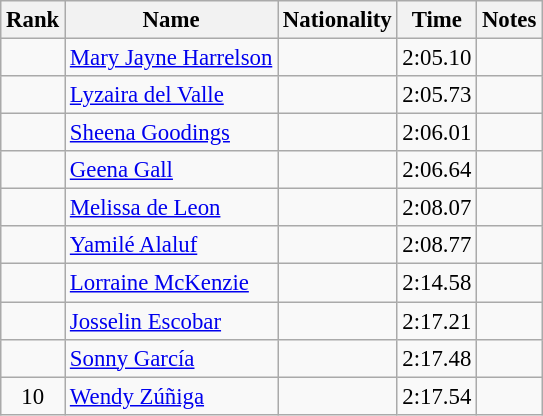<table class="wikitable sortable" style="text-align:center;font-size:95%">
<tr>
<th>Rank</th>
<th>Name</th>
<th>Nationality</th>
<th>Time</th>
<th>Notes</th>
</tr>
<tr>
<td></td>
<td align=left><a href='#'>Mary Jayne Harrelson</a></td>
<td align=left></td>
<td>2:05.10</td>
<td></td>
</tr>
<tr>
<td></td>
<td align=left><a href='#'>Lyzaira del Valle</a></td>
<td align=left></td>
<td>2:05.73</td>
<td></td>
</tr>
<tr>
<td></td>
<td align=left><a href='#'>Sheena Goodings</a></td>
<td align=left></td>
<td>2:06.01</td>
<td></td>
</tr>
<tr>
<td></td>
<td align=left><a href='#'>Geena Gall</a></td>
<td align=left></td>
<td>2:06.64</td>
<td></td>
</tr>
<tr>
<td></td>
<td align=left><a href='#'>Melissa de Leon</a></td>
<td align=left></td>
<td>2:08.07</td>
<td></td>
</tr>
<tr>
<td></td>
<td align=left><a href='#'>Yamilé Alaluf</a></td>
<td align=left></td>
<td>2:08.77</td>
<td></td>
</tr>
<tr>
<td></td>
<td align=left><a href='#'>Lorraine McKenzie</a></td>
<td align=left></td>
<td>2:14.58</td>
<td></td>
</tr>
<tr>
<td></td>
<td align=left><a href='#'>Josselin Escobar</a></td>
<td align=left></td>
<td>2:17.21</td>
<td></td>
</tr>
<tr>
<td></td>
<td align=left><a href='#'>Sonny García</a></td>
<td align=left></td>
<td>2:17.48</td>
<td></td>
</tr>
<tr>
<td>10</td>
<td align=left><a href='#'>Wendy Zúñiga</a></td>
<td align=left></td>
<td>2:17.54</td>
<td></td>
</tr>
</table>
